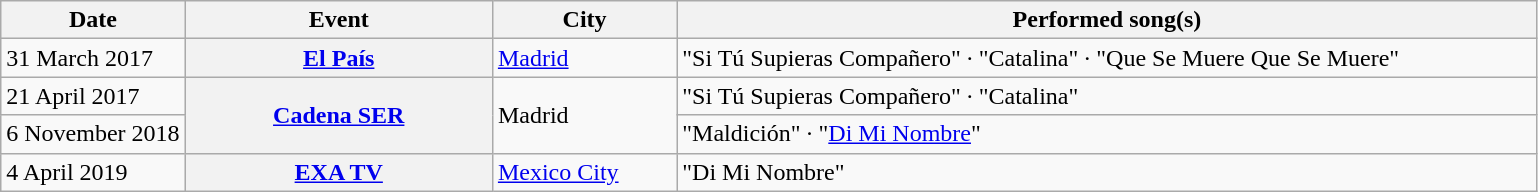<table class="wikitable sortable plainrowheaders">
<tr>
<th style="width:12%;">Date</th>
<th style="width:20%;">Event</th>
<th style="width:12%;">City</th>
<th>Performed song(s)</th>
</tr>
<tr>
<td>31 March 2017</td>
<th scope="row"><a href='#'>El País</a></th>
<td><a href='#'>Madrid</a></td>
<td>"Si Tú Supieras Compañero" · "Catalina" · "Que Se Muere Que Se Muere"</td>
</tr>
<tr>
<td>21 April 2017</td>
<th rowspan="2" scope="row"><a href='#'>Cadena SER</a></th>
<td rowspan="2">Madrid</td>
<td>"Si Tú Supieras Compañero" · "Catalina"</td>
</tr>
<tr>
<td>6 November 2018</td>
<td>"Maldición" · "<a href='#'>Di Mi Nombre</a>"</td>
</tr>
<tr>
<td>4 April 2019</td>
<th scope="row"><a href='#'>EXA TV</a></th>
<td><a href='#'>Mexico City</a></td>
<td>"Di Mi Nombre"</td>
</tr>
</table>
